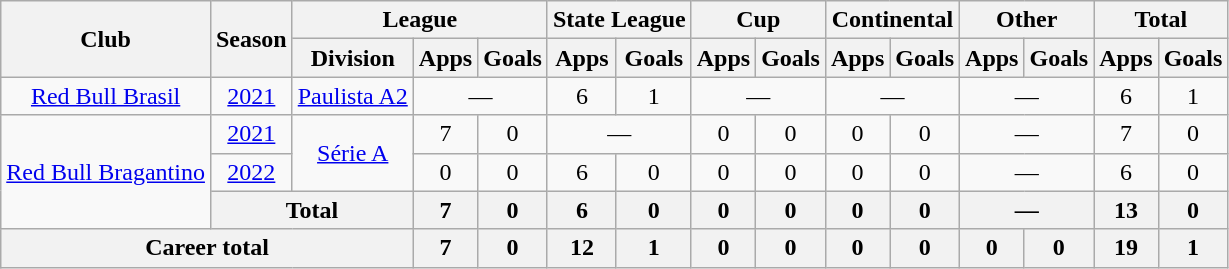<table class="wikitable" style="text-align: center">
<tr>
<th rowspan="2">Club</th>
<th rowspan="2">Season</th>
<th colspan="3">League</th>
<th colspan="2">State League</th>
<th colspan="2">Cup</th>
<th colspan="2">Continental</th>
<th colspan="2">Other</th>
<th colspan="2">Total</th>
</tr>
<tr>
<th>Division</th>
<th>Apps</th>
<th>Goals</th>
<th>Apps</th>
<th>Goals</th>
<th>Apps</th>
<th>Goals</th>
<th>Apps</th>
<th>Goals</th>
<th>Apps</th>
<th>Goals</th>
<th>Apps</th>
<th>Goals</th>
</tr>
<tr>
<td><a href='#'>Red Bull Brasil</a></td>
<td><a href='#'>2021</a></td>
<td><a href='#'>Paulista A2</a></td>
<td colspan="2">—</td>
<td>6</td>
<td>1</td>
<td colspan="2">—</td>
<td colspan="2">—</td>
<td colspan="2">—</td>
<td>6</td>
<td>1</td>
</tr>
<tr>
<td rowspan="3"><a href='#'>Red Bull Bragantino</a></td>
<td><a href='#'>2021</a></td>
<td rowspan="2"><a href='#'>Série A</a></td>
<td>7</td>
<td>0</td>
<td colspan="2">—</td>
<td>0</td>
<td>0</td>
<td>0</td>
<td>0</td>
<td colspan="2">—</td>
<td>7</td>
<td>0</td>
</tr>
<tr>
<td><a href='#'>2022</a></td>
<td>0</td>
<td>0</td>
<td>6</td>
<td>0</td>
<td>0</td>
<td>0</td>
<td>0</td>
<td>0</td>
<td colspan="2">—</td>
<td>6</td>
<td>0</td>
</tr>
<tr>
<th colspan="2">Total</th>
<th>7</th>
<th>0</th>
<th>6</th>
<th>0</th>
<th>0</th>
<th>0</th>
<th>0</th>
<th>0</th>
<th colspan="2">—</th>
<th>13</th>
<th>0</th>
</tr>
<tr>
<th colspan="3"><strong>Career total</strong></th>
<th>7</th>
<th>0</th>
<th>12</th>
<th>1</th>
<th>0</th>
<th>0</th>
<th>0</th>
<th>0</th>
<th>0</th>
<th>0</th>
<th>19</th>
<th>1</th>
</tr>
</table>
